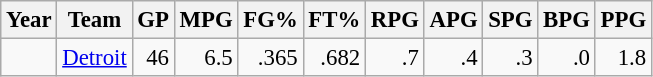<table class="wikitable sortable" style="font-size:95%; text-align:right;">
<tr>
<th>Year</th>
<th>Team</th>
<th>GP</th>
<th>MPG</th>
<th>FG%</th>
<th>FT%</th>
<th>RPG</th>
<th>APG</th>
<th>SPG</th>
<th>BPG</th>
<th>PPG</th>
</tr>
<tr>
<td style="text-align:left;"></td>
<td style="text-align:left;"><a href='#'>Detroit</a></td>
<td>46</td>
<td>6.5</td>
<td>.365</td>
<td>.682</td>
<td>.7</td>
<td>.4</td>
<td>.3</td>
<td>.0</td>
<td>1.8</td>
</tr>
</table>
